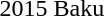<table>
<tr>
<td>2015 Baku<br></td>
<td></td>
<td></td>
<td></td>
</tr>
</table>
